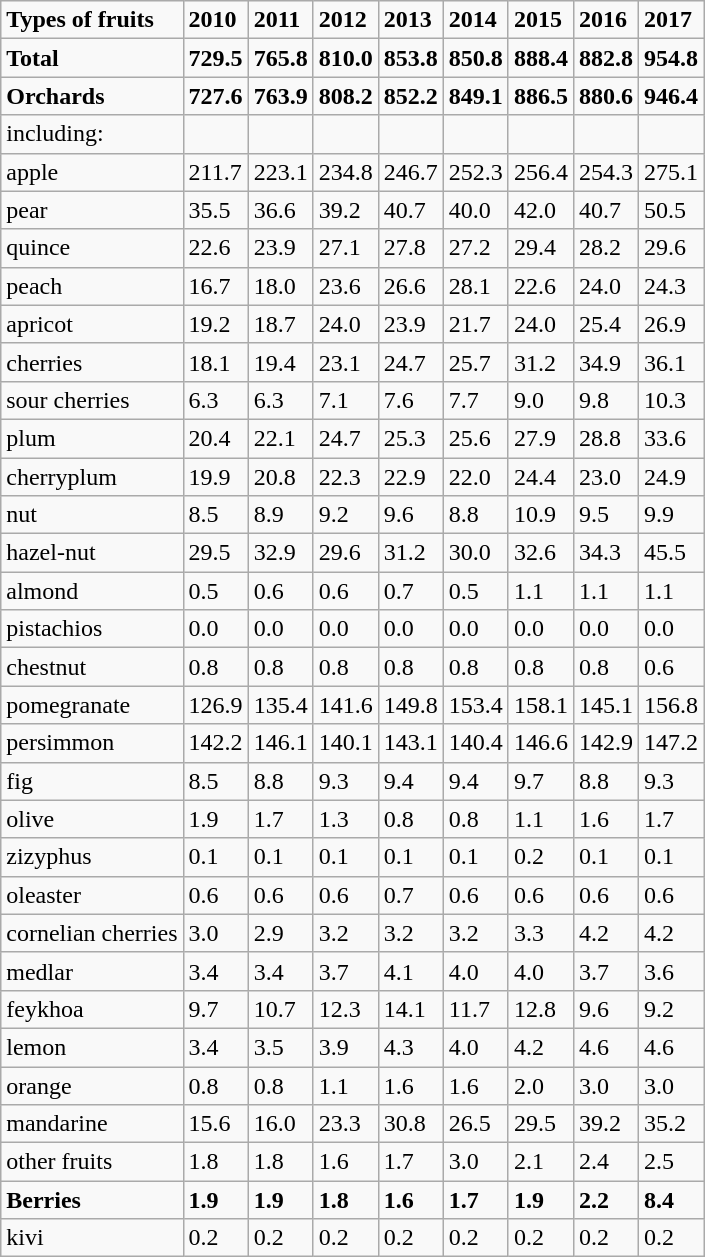<table class="wikitable">
<tr>
<td><strong>Types of fruits</strong></td>
<td><strong>2010</strong></td>
<td><strong>2011</strong></td>
<td><strong>2012</strong></td>
<td><strong>2013</strong></td>
<td><strong>2014</strong></td>
<td><strong>2015</strong></td>
<td><strong>2016</strong></td>
<td><strong>2017</strong></td>
</tr>
<tr>
<td><strong>Total</strong></td>
<td><strong>729.5</strong></td>
<td><strong>765.8</strong></td>
<td><strong>810.0</strong></td>
<td><strong>853.8</strong></td>
<td><strong>850.8</strong></td>
<td><strong>888.4</strong></td>
<td><strong>882.8</strong></td>
<td><strong>954.8</strong></td>
</tr>
<tr>
<td><strong>Orchards</strong></td>
<td><strong>727.6</strong></td>
<td><strong>763.9</strong></td>
<td><strong>808.2</strong></td>
<td><strong>852.2</strong></td>
<td><strong>849.1</strong></td>
<td><strong>886.5</strong></td>
<td><strong>880.6</strong></td>
<td><strong>946.4</strong></td>
</tr>
<tr>
<td>including:</td>
<td></td>
<td></td>
<td></td>
<td></td>
<td></td>
<td></td>
<td></td>
<td></td>
</tr>
<tr>
<td>apple</td>
<td>211.7</td>
<td>223.1</td>
<td>234.8</td>
<td>246.7</td>
<td>252.3</td>
<td>256.4</td>
<td>254.3</td>
<td>275.1</td>
</tr>
<tr>
<td>pear</td>
<td>35.5</td>
<td>36.6</td>
<td>39.2</td>
<td>40.7</td>
<td>40.0</td>
<td>42.0</td>
<td>40.7</td>
<td>50.5</td>
</tr>
<tr>
<td>quince</td>
<td>22.6</td>
<td>23.9</td>
<td>27.1</td>
<td>27.8</td>
<td>27.2</td>
<td>29.4</td>
<td>28.2</td>
<td>29.6</td>
</tr>
<tr>
<td>peach</td>
<td>16.7</td>
<td>18.0</td>
<td>23.6</td>
<td>26.6</td>
<td>28.1</td>
<td>22.6</td>
<td>24.0</td>
<td>24.3</td>
</tr>
<tr>
<td>apricot</td>
<td>19.2</td>
<td>18.7</td>
<td>24.0</td>
<td>23.9</td>
<td>21.7</td>
<td>24.0</td>
<td>25.4</td>
<td>26.9</td>
</tr>
<tr>
<td>cherries</td>
<td>18.1</td>
<td>19.4</td>
<td>23.1</td>
<td>24.7</td>
<td>25.7</td>
<td>31.2</td>
<td>34.9</td>
<td>36.1</td>
</tr>
<tr>
<td>sour cherries</td>
<td>6.3</td>
<td>6.3</td>
<td>7.1</td>
<td>7.6</td>
<td>7.7</td>
<td>9.0</td>
<td>9.8</td>
<td>10.3</td>
</tr>
<tr>
<td>plum</td>
<td>20.4</td>
<td>22.1</td>
<td>24.7</td>
<td>25.3</td>
<td>25.6</td>
<td>27.9</td>
<td>28.8</td>
<td>33.6</td>
</tr>
<tr>
<td>cherryplum</td>
<td>19.9</td>
<td>20.8</td>
<td>22.3</td>
<td>22.9</td>
<td>22.0</td>
<td>24.4</td>
<td>23.0</td>
<td>24.9</td>
</tr>
<tr>
<td>nut</td>
<td>8.5</td>
<td>8.9</td>
<td>9.2</td>
<td>9.6</td>
<td>8.8</td>
<td>10.9</td>
<td>9.5</td>
<td>9.9</td>
</tr>
<tr>
<td>hazel-nut</td>
<td>29.5</td>
<td>32.9</td>
<td>29.6</td>
<td>31.2</td>
<td>30.0</td>
<td>32.6</td>
<td>34.3</td>
<td>45.5</td>
</tr>
<tr>
<td>almond</td>
<td>0.5</td>
<td>0.6</td>
<td>0.6</td>
<td>0.7</td>
<td>0.5</td>
<td>1.1</td>
<td>1.1</td>
<td>1.1</td>
</tr>
<tr>
<td>pistachios</td>
<td>0.0</td>
<td>0.0</td>
<td>0.0</td>
<td>0.0</td>
<td>0.0</td>
<td>0.0</td>
<td>0.0</td>
<td>0.0</td>
</tr>
<tr>
<td>chestnut</td>
<td>0.8</td>
<td>0.8</td>
<td>0.8</td>
<td>0.8</td>
<td>0.8</td>
<td>0.8</td>
<td>0.8</td>
<td>0.6</td>
</tr>
<tr>
<td>pomegranate</td>
<td>126.9</td>
<td>135.4</td>
<td>141.6</td>
<td>149.8</td>
<td>153.4</td>
<td>158.1</td>
<td>145.1</td>
<td>156.8</td>
</tr>
<tr>
<td>persimmon</td>
<td>142.2</td>
<td>146.1</td>
<td>140.1</td>
<td>143.1</td>
<td>140.4</td>
<td>146.6</td>
<td>142.9</td>
<td>147.2</td>
</tr>
<tr>
<td>fig</td>
<td>8.5</td>
<td>8.8</td>
<td>9.3</td>
<td>9.4</td>
<td>9.4</td>
<td>9.7</td>
<td>8.8</td>
<td>9.3</td>
</tr>
<tr>
<td>olive</td>
<td>1.9</td>
<td>1.7</td>
<td>1.3</td>
<td>0.8</td>
<td>0.8</td>
<td>1.1</td>
<td>1.6</td>
<td>1.7</td>
</tr>
<tr>
<td>zizyphus</td>
<td>0.1</td>
<td>0.1</td>
<td>0.1</td>
<td>0.1</td>
<td>0.1</td>
<td>0.2</td>
<td>0.1</td>
<td>0.1</td>
</tr>
<tr>
<td>oleaster</td>
<td>0.6</td>
<td>0.6</td>
<td>0.6</td>
<td>0.7</td>
<td>0.6</td>
<td>0.6</td>
<td>0.6</td>
<td>0.6</td>
</tr>
<tr>
<td>cornelian cherries</td>
<td>3.0</td>
<td>2.9</td>
<td>3.2</td>
<td>3.2</td>
<td>3.2</td>
<td>3.3</td>
<td>4.2</td>
<td>4.2</td>
</tr>
<tr>
<td>medlar</td>
<td>3.4</td>
<td>3.4</td>
<td>3.7</td>
<td>4.1</td>
<td>4.0</td>
<td>4.0</td>
<td>3.7</td>
<td>3.6</td>
</tr>
<tr>
<td>feykhoa</td>
<td>9.7</td>
<td>10.7</td>
<td>12.3</td>
<td>14.1</td>
<td>11.7</td>
<td>12.8</td>
<td>9.6</td>
<td>9.2</td>
</tr>
<tr>
<td>lemon</td>
<td>3.4</td>
<td>3.5</td>
<td>3.9</td>
<td>4.3</td>
<td>4.0</td>
<td>4.2</td>
<td>4.6</td>
<td>4.6</td>
</tr>
<tr>
<td>orange</td>
<td>0.8</td>
<td>0.8</td>
<td>1.1</td>
<td>1.6</td>
<td>1.6</td>
<td>2.0</td>
<td>3.0</td>
<td>3.0</td>
</tr>
<tr>
<td>mandarine</td>
<td>15.6</td>
<td>16.0</td>
<td>23.3</td>
<td>30.8</td>
<td>26.5</td>
<td>29.5</td>
<td>39.2</td>
<td>35.2</td>
</tr>
<tr>
<td>other fruits</td>
<td>1.8</td>
<td>1.8</td>
<td>1.6</td>
<td>1.7</td>
<td>3.0</td>
<td>2.1</td>
<td>2.4</td>
<td>2.5</td>
</tr>
<tr>
<td><strong>Berries</strong></td>
<td><strong>1.9</strong></td>
<td><strong>1.9</strong></td>
<td><strong>1.8</strong></td>
<td><strong>1.6</strong></td>
<td><strong>1.7</strong></td>
<td><strong>1.9</strong></td>
<td><strong>2.2</strong></td>
<td><strong>8.4</strong></td>
</tr>
<tr>
<td>kivi</td>
<td>0.2</td>
<td>0.2</td>
<td>0.2</td>
<td>0.2</td>
<td>0.2</td>
<td>0.2</td>
<td>0.2</td>
<td>0.2</td>
</tr>
</table>
